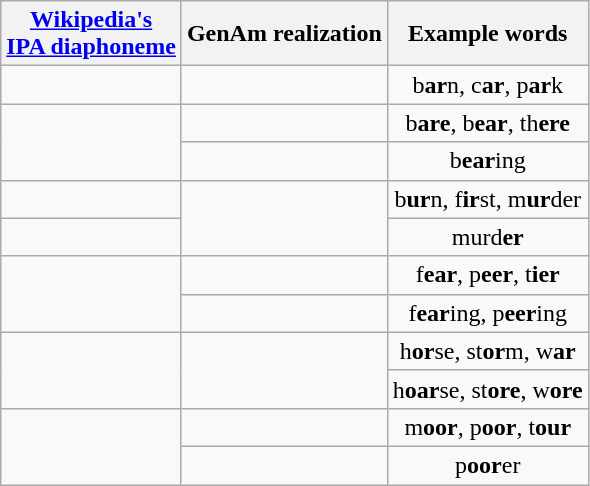<table class="wikitable" style="text-align: center;">
<tr>
<th><a href='#'>Wikipedia's<br> IPA diaphoneme</a></th>
<th>GenAm realization</th>
<th>Example words</th>
</tr>
<tr>
<td></td>
<td> </td>
<td>b<strong>ar</strong>n, c<strong>ar</strong>, p<strong>ar</strong>k</td>
</tr>
<tr>
<td rowspan="2"></td>
<td> </td>
<td>b<strong>are</strong>, b<strong>ear</strong>, th<strong>ere</strong></td>
</tr>
<tr>
<td></td>
<td>b<strong>ear</strong>ing</td>
</tr>
<tr>
<td></td>
<td rowspan="2"> </td>
<td>b<strong>ur</strong>n, f<strong>ir</strong>st, m<strong>ur</strong>der</td>
</tr>
<tr>
<td></td>
<td>murd<strong>er</strong></td>
</tr>
<tr>
<td rowspan="2"></td>
<td> </td>
<td>f<strong>ear</strong>, p<strong>eer</strong>, t<strong>ier</strong></td>
</tr>
<tr>
<td></td>
<td>f<strong>ear</strong>ing, p<strong>eer</strong>ing</td>
</tr>
<tr>
<td rowspan="2"></td>
<td rowspan="2"> </td>
<td>h<strong>or</strong>se, st<strong>or</strong>m, w<strong>ar</strong></td>
</tr>
<tr>
<td>h<strong>oar</strong>se, st<strong>ore</strong>, w<strong>ore</strong></td>
</tr>
<tr>
<td rowspan="2"></td>
<td> </td>
<td>m<strong>oor</strong>, p<strong>oor</strong>, t<strong>our</strong></td>
</tr>
<tr>
<td></td>
<td>p<strong>oor</strong>er</td>
</tr>
</table>
